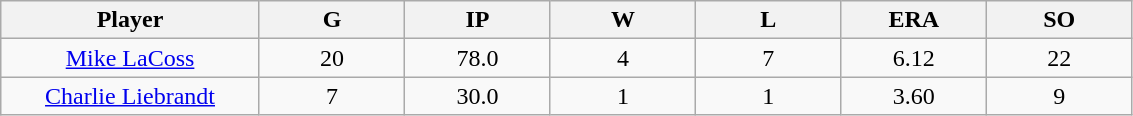<table class="wikitable sortable">
<tr>
<th bgcolor="#DDDDFF" width="16%">Player</th>
<th bgcolor="#DDDDFF" width="9%">G</th>
<th bgcolor="#DDDDFF" width="9%">IP</th>
<th bgcolor="#DDDDFF" width="9%">W</th>
<th bgcolor="#DDDDFF" width="9%">L</th>
<th bgcolor="#DDDDFF" width="9%">ERA</th>
<th bgcolor="#DDDDFF" width="9%">SO</th>
</tr>
<tr align="center">
<td><a href='#'>Mike LaCoss</a></td>
<td>20</td>
<td>78.0</td>
<td>4</td>
<td>7</td>
<td>6.12</td>
<td>22</td>
</tr>
<tr align=center>
<td><a href='#'>Charlie Liebrandt</a></td>
<td>7</td>
<td>30.0</td>
<td>1</td>
<td>1</td>
<td>3.60</td>
<td>9</td>
</tr>
</table>
